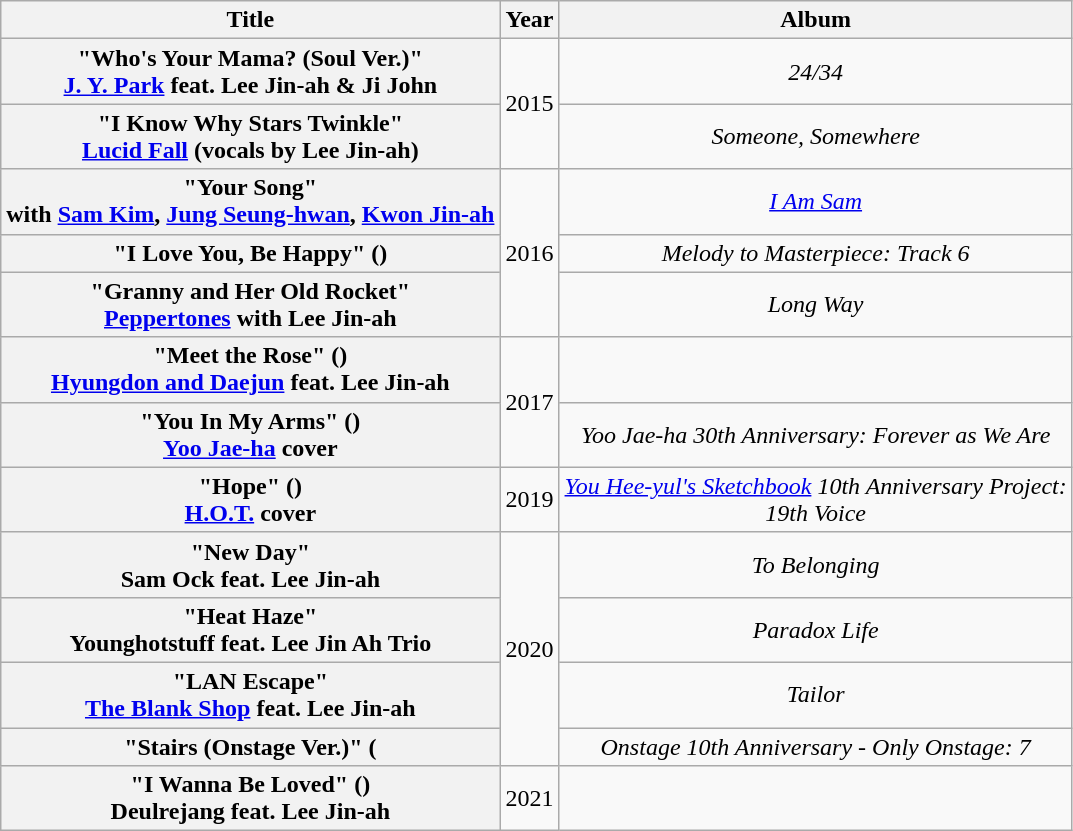<table class="wikitable plainrowheaders" style="text-align:center;">
<tr>
<th scope="col">Title</th>
<th scope="col">Year</th>
<th scope="col">Album</th>
</tr>
<tr>
<th scope="row">"Who's Your Mama? (Soul Ver.)"<br><a href='#'>J. Y. Park</a> feat. Lee Jin-ah & Ji John</th>
<td rowspan="2">2015</td>
<td><em>24/34</em></td>
</tr>
<tr>
<th scope="row">"I Know Why Stars Twinkle"<br><a href='#'>Lucid Fall</a> (vocals by Lee Jin-ah)</th>
<td><em>Someone, Somewhere</em></td>
</tr>
<tr>
<th scope="row">"Your Song" <br>with <a href='#'>Sam Kim</a>, <a href='#'>Jung Seung-hwan</a>, <a href='#'>Kwon Jin-ah</a></th>
<td rowspan="3">2016</td>
<td><a href='#'><em>I Am Sam</em></a></td>
</tr>
<tr>
<th scope="row">"I Love You, Be Happy" ()</th>
<td><em>Melody to Masterpiece: Track 6</em></td>
</tr>
<tr>
<th scope="row">"Granny and Her Old Rocket" <br><a href='#'>Peppertones</a> with Lee Jin-ah</th>
<td><em>Long Way</em></td>
</tr>
<tr>
<th scope="row">"Meet the Rose"  ()<br><a href='#'>Hyungdon and Daejun</a> feat. Lee Jin-ah</th>
<td rowspan="2">2017</td>
<td></td>
</tr>
<tr>
<th scope="row">"You In My Arms" () <br><a href='#'>Yoo Jae-ha</a> cover</th>
<td><em>Yoo Jae-ha 30th Anniversary: Forever as We Are</em></td>
</tr>
<tr>
<th scope="row">"Hope" () <br><a href='#'>H.O.T.</a> cover</th>
<td>2019</td>
<td><em><a href='#'>You Hee-yul's Sketchbook</a> 10th Anniversary Project: <br>19th Voice</em></td>
</tr>
<tr>
<th scope="row">"New Day" <br>Sam Ock feat. Lee Jin-ah</th>
<td rowspan="4">2020</td>
<td><em>To Belonging</em></td>
</tr>
<tr>
<th scope="row">"Heat Haze" <br>Younghotstuff feat. Lee Jin Ah Trio</th>
<td><em>Paradox Life</em></td>
</tr>
<tr>
<th scope="row">"LAN Escape" <br><a href='#'>The Blank Shop</a> feat. Lee Jin-ah</th>
<td><em>Tailor</em></td>
</tr>
<tr>
<th scope="row">"Stairs (Onstage Ver.)" (</th>
<td><em>Onstage 10th Anniversary - Only Onstage: 7</em></td>
</tr>
<tr>
<th scope="row">"I Wanna Be Loved" ()<br>Deulrejang feat. Lee Jin-ah</th>
<td>2021</td>
<td></td>
</tr>
</table>
